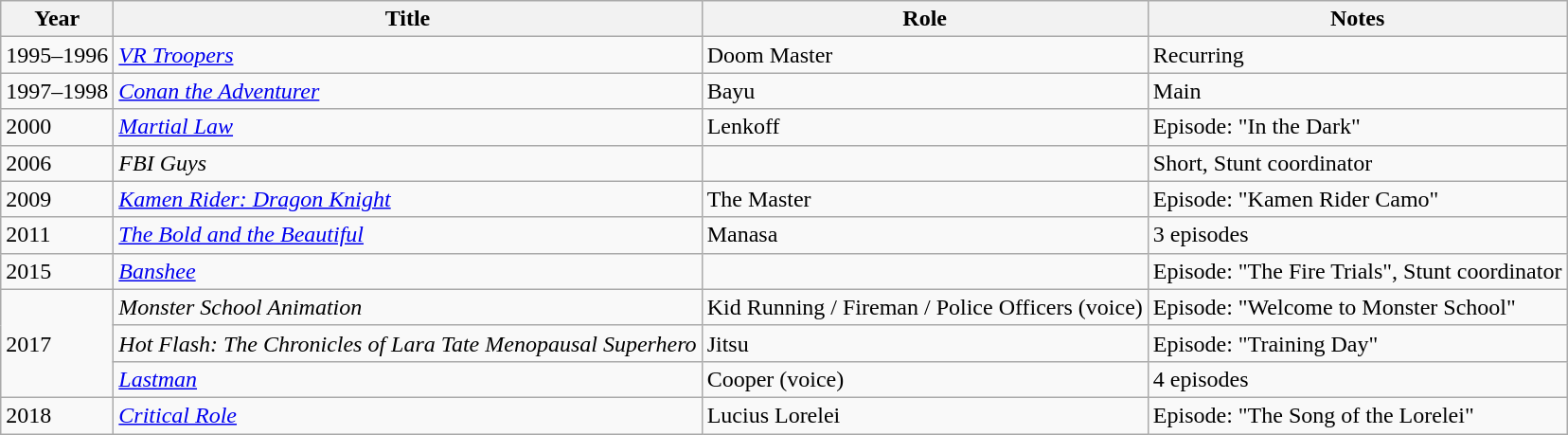<table class="wikitable sortable">
<tr>
<th>Year</th>
<th>Title</th>
<th>Role</th>
<th>Notes</th>
</tr>
<tr>
<td>1995–1996</td>
<td><em><a href='#'>VR Troopers</a></em></td>
<td>Doom Master</td>
<td>Recurring</td>
</tr>
<tr>
<td>1997–1998</td>
<td><em><a href='#'>Conan the Adventurer</a></em></td>
<td>Bayu</td>
<td>Main</td>
</tr>
<tr>
<td>2000</td>
<td><em><a href='#'>Martial Law</a></em></td>
<td>Lenkoff</td>
<td>Episode: "In the Dark"</td>
</tr>
<tr>
<td>2006</td>
<td><em>FBI Guys</em></td>
<td></td>
<td>Short, Stunt coordinator</td>
</tr>
<tr>
<td>2009</td>
<td><em><a href='#'>Kamen Rider: Dragon Knight</a></em></td>
<td>The Master</td>
<td>Episode: "Kamen Rider Camo"</td>
</tr>
<tr>
<td>2011</td>
<td><em><a href='#'>The Bold and the Beautiful</a></em></td>
<td>Manasa</td>
<td>3 episodes</td>
</tr>
<tr>
<td>2015</td>
<td><em><a href='#'>Banshee</a></em></td>
<td></td>
<td>Episode: "The Fire Trials", Stunt coordinator</td>
</tr>
<tr>
<td rowspan="3">2017</td>
<td><em>Monster School Animation</em></td>
<td>Kid Running / Fireman / Police Officers (voice)</td>
<td>Episode: "Welcome to Monster School"</td>
</tr>
<tr>
<td><em>Hot Flash: The Chronicles of Lara Tate Menopausal Superhero</em></td>
<td>Jitsu</td>
<td>Episode: "Training Day"</td>
</tr>
<tr>
<td><em><a href='#'>Lastman</a></em></td>
<td>Cooper (voice)</td>
<td>4 episodes</td>
</tr>
<tr>
<td>2018</td>
<td><em><a href='#'>Critical Role</a></em></td>
<td>Lucius Lorelei</td>
<td>Episode: "The Song of the Lorelei"</td>
</tr>
</table>
